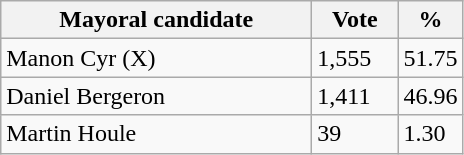<table class="wikitable">
<tr>
<th bgcolor="#DDDDFF" width="200px">Mayoral candidate</th>
<th bgcolor="#DDDDFF" width="50px">Vote</th>
<th bgcolor="#DDDDFF" width="30px">%</th>
</tr>
<tr>
<td>Manon Cyr (X)</td>
<td>1,555</td>
<td>51.75</td>
</tr>
<tr>
<td>Daniel Bergeron</td>
<td>1,411</td>
<td>46.96</td>
</tr>
<tr>
<td>Martin Houle</td>
<td>39</td>
<td>1.30</td>
</tr>
</table>
